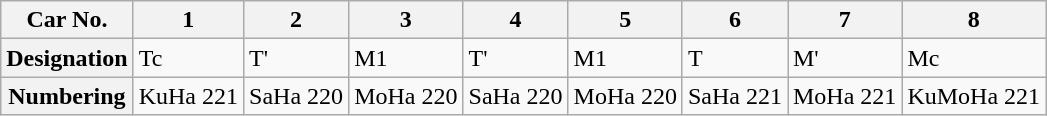<table class="wikitable">
<tr>
<th>Car No.</th>
<th>1</th>
<th>2</th>
<th>3</th>
<th>4</th>
<th>5</th>
<th>6</th>
<th>7</th>
<th>8</th>
</tr>
<tr>
<th>Designation</th>
<td>Tc</td>
<td>T'</td>
<td>M1</td>
<td>T'</td>
<td>M1</td>
<td>T</td>
<td>M'</td>
<td>Mc</td>
</tr>
<tr>
<th>Numbering</th>
<td>KuHa 221</td>
<td>SaHa 220</td>
<td>MoHa 220</td>
<td>SaHa 220</td>
<td>MoHa 220</td>
<td>SaHa 221</td>
<td>MoHa 221</td>
<td>KuMoHa 221</td>
</tr>
</table>
